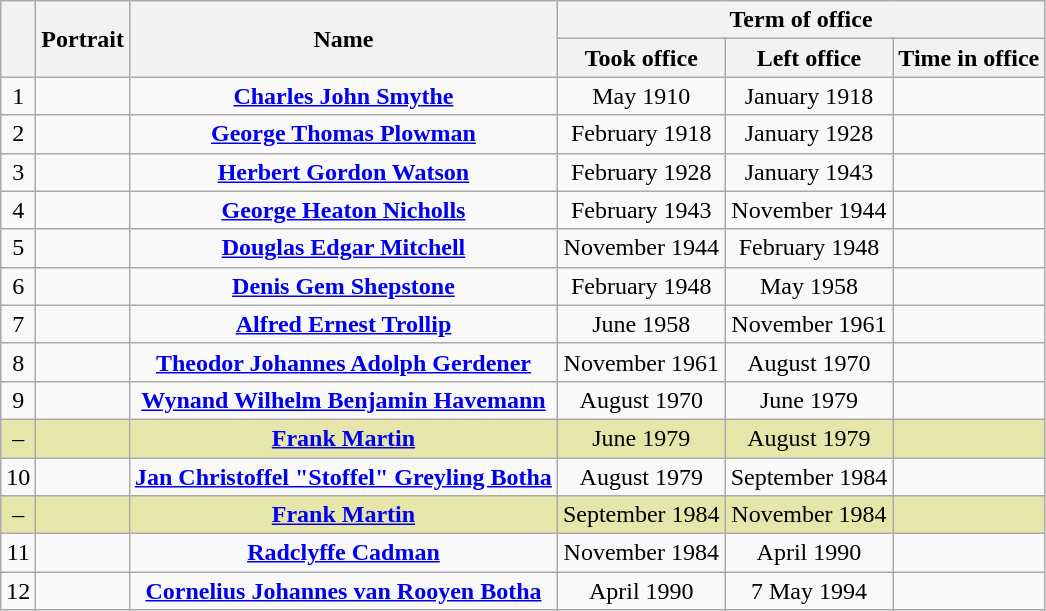<table class="wikitable" style="text-align:center">
<tr>
<th rowspan=2></th>
<th rowspan=2>Portrait</th>
<th rowspan=2>Name<br></th>
<th colspan=3>Term of office</th>
</tr>
<tr>
<th>Took office</th>
<th>Left office</th>
<th>Time in office</th>
</tr>
<tr>
<td>1</td>
<td></td>
<td><strong><a href='#'>Charles John Smythe</a></strong><br></td>
<td>May 1910</td>
<td>January 1918</td>
<td></td>
</tr>
<tr>
<td>2</td>
<td></td>
<td><strong><a href='#'>George Thomas Plowman</a></strong><br></td>
<td>February 1918</td>
<td>January 1928</td>
<td></td>
</tr>
<tr>
<td>3</td>
<td></td>
<td><strong><a href='#'>Herbert Gordon Watson</a></strong><br></td>
<td>February 1928</td>
<td>January 1943</td>
<td></td>
</tr>
<tr>
<td>4</td>
<td></td>
<td><strong><a href='#'>George Heaton Nicholls</a></strong><br></td>
<td>February 1943</td>
<td>November 1944</td>
<td></td>
</tr>
<tr>
<td>5</td>
<td></td>
<td><strong><a href='#'>Douglas Edgar Mitchell</a></strong><br></td>
<td>November 1944</td>
<td>February 1948</td>
<td></td>
</tr>
<tr>
<td>6</td>
<td></td>
<td><strong><a href='#'>Denis Gem Shepstone</a></strong><br></td>
<td>February 1948</td>
<td>May 1958</td>
<td></td>
</tr>
<tr>
<td>7</td>
<td></td>
<td><strong><a href='#'>Alfred Ernest Trollip</a></strong><br></td>
<td>June 1958</td>
<td>November 1961</td>
<td></td>
</tr>
<tr>
<td>8</td>
<td></td>
<td><strong><a href='#'>Theodor Johannes Adolph Gerdener</a></strong><br></td>
<td>November 1961</td>
<td>August 1970</td>
<td></td>
</tr>
<tr>
<td>9</td>
<td></td>
<td><strong><a href='#'>Wynand Wilhelm Benjamin Havemann</a></strong><br></td>
<td>August 1970</td>
<td>June 1979</td>
<td></td>
</tr>
<tr style="background:#e6e6aa;">
<td>–</td>
<td></td>
<td><strong><a href='#'>Frank Martin</a></strong><br></td>
<td>June 1979</td>
<td>August 1979</td>
<td></td>
</tr>
<tr>
<td>10</td>
<td></td>
<td><strong><a href='#'>Jan Christoffel "Stoffel" Greyling Botha</a></strong><br></td>
<td>August 1979</td>
<td>September 1984</td>
<td></td>
</tr>
<tr style="background:#e6e6aa;">
<td>–</td>
<td></td>
<td><strong><a href='#'>Frank Martin</a></strong><br></td>
<td>September 1984</td>
<td>November 1984</td>
<td></td>
</tr>
<tr>
<td>11</td>
<td></td>
<td><strong><a href='#'>Radclyffe Cadman</a></strong><br></td>
<td>November 1984</td>
<td>April 1990</td>
<td></td>
</tr>
<tr>
<td>12</td>
<td></td>
<td><strong><a href='#'>Cornelius Johannes van Rooyen Botha</a></strong><br></td>
<td>April 1990</td>
<td>7 May 1994</td>
<td></td>
</tr>
</table>
